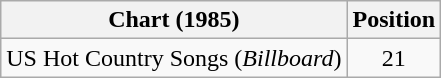<table class="wikitable">
<tr>
<th>Chart (1985)</th>
<th>Position</th>
</tr>
<tr>
<td>US Hot Country Songs (<em>Billboard</em>)</td>
<td align="center">21</td>
</tr>
</table>
